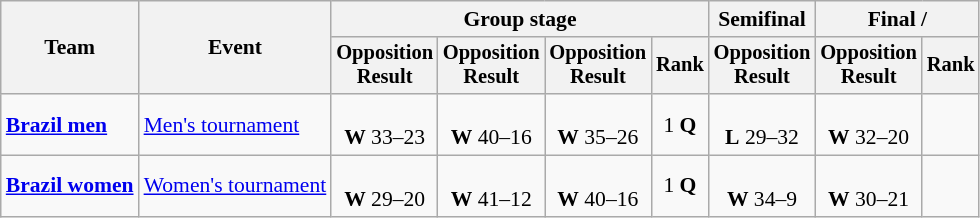<table class=wikitable style=font-size:90%;text-align:center>
<tr>
<th rowspan=2>Team</th>
<th rowspan=2>Event</th>
<th colspan=4>Group stage</th>
<th>Semifinal</th>
<th colspan=2>Final / </th>
</tr>
<tr style=font-size:95%>
<th>Opposition<br>Result</th>
<th>Opposition<br>Result</th>
<th>Opposition<br>Result</th>
<th>Rank</th>
<th>Opposition<br>Result</th>
<th>Opposition<br>Result</th>
<th>Rank</th>
</tr>
<tr>
<td align=left><strong><a href='#'>Brazil men</a></strong></td>
<td align=left><a href='#'>Men's tournament</a></td>
<td><br><strong>W</strong> 33–23</td>
<td><br><strong>W</strong> 40–16</td>
<td><br><strong>W</strong> 35–26</td>
<td>1 <strong>Q</strong></td>
<td><br><strong>L</strong> 29–32</td>
<td><br><strong>W</strong> 32–20</td>
<td></td>
</tr>
<tr>
<td align=left><strong><a href='#'>Brazil women</a></strong></td>
<td align=left><a href='#'>Women's tournament</a></td>
<td><br><strong>W</strong> 29–20</td>
<td><br> <strong>W</strong> 41–12</td>
<td><br><strong>W</strong> 40–16</td>
<td>1 <strong>Q</strong></td>
<td><br><strong>W</strong> 34–9</td>
<td><br><strong>W</strong> 30–21</td>
<td></td>
</tr>
</table>
